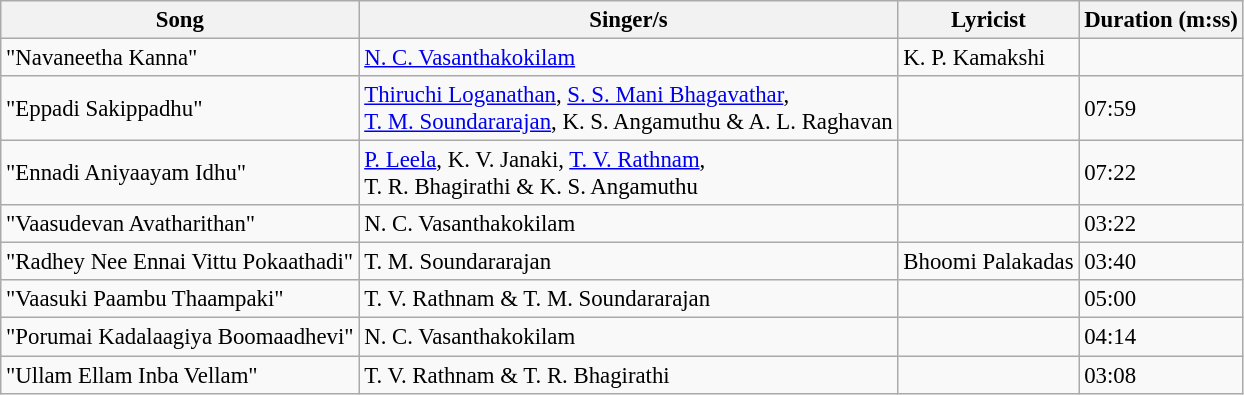<table class="wikitable" style="font-size:95%;">
<tr>
<th>Song</th>
<th>Singer/s</th>
<th>Lyricist</th>
<th>Duration (m:ss)</th>
</tr>
<tr>
<td>"Navaneetha Kanna"</td>
<td><a href='#'>N. C. Vasanthakokilam</a></td>
<td>K. P. Kamakshi</td>
<td></td>
</tr>
<tr>
<td>"Eppadi Sakippadhu"</td>
<td><a href='#'>Thiruchi Loganathan</a>, <a href='#'>S. S. Mani Bhagavathar</a>, <br><a href='#'>T. M. Soundararajan</a>, K. S. Angamuthu & A. L. Raghavan</td>
<td></td>
<td>07:59</td>
</tr>
<tr>
<td>"Ennadi Aniyaayam Idhu"</td>
<td><a href='#'>P. Leela</a>, K. V. Janaki, <a href='#'>T. V. Rathnam</a>, <br>T. R. Bhagirathi & K. S. Angamuthu</td>
<td></td>
<td>07:22</td>
</tr>
<tr>
<td>"Vaasudevan Avatharithan"</td>
<td>N. C. Vasanthakokilam</td>
<td></td>
<td>03:22</td>
</tr>
<tr>
<td>"Radhey Nee Ennai Vittu Pokaathadi"</td>
<td>T. M. Soundararajan</td>
<td>Bhoomi Palakadas</td>
<td>03:40</td>
</tr>
<tr>
<td>"Vaasuki Paambu Thaampaki"</td>
<td>T. V. Rathnam & T. M. Soundararajan</td>
<td></td>
<td>05:00</td>
</tr>
<tr>
<td>"Porumai Kadalaagiya Boomaadhevi"</td>
<td>N. C. Vasanthakokilam</td>
<td></td>
<td>04:14</td>
</tr>
<tr>
<td>"Ullam Ellam Inba Vellam"</td>
<td>T. V. Rathnam & T. R. Bhagirathi</td>
<td></td>
<td>03:08</td>
</tr>
</table>
